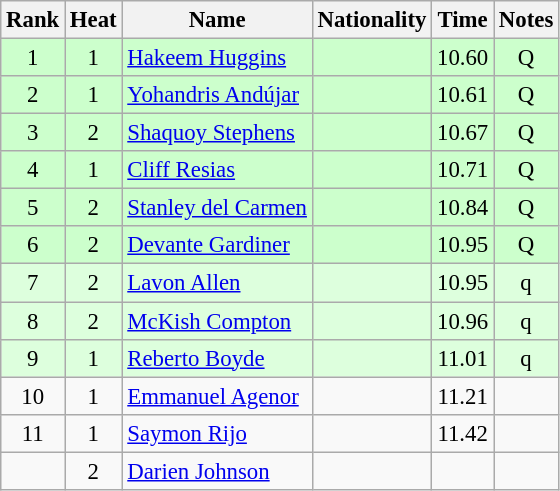<table class="wikitable sortable" style="text-align:center;font-size:95%">
<tr>
<th>Rank</th>
<th>Heat</th>
<th>Name</th>
<th>Nationality</th>
<th>Time</th>
<th>Notes</th>
</tr>
<tr bgcolor=ccffcc>
<td>1</td>
<td>1</td>
<td align=left><a href='#'>Hakeem Huggins</a></td>
<td align=left></td>
<td>10.60</td>
<td>Q</td>
</tr>
<tr bgcolor=ccffcc>
<td>2</td>
<td>1</td>
<td align=left><a href='#'>Yohandris Andújar</a></td>
<td align=left></td>
<td>10.61</td>
<td>Q</td>
</tr>
<tr bgcolor=ccffcc>
<td>3</td>
<td>2</td>
<td align=left><a href='#'>Shaquoy Stephens</a></td>
<td align=left></td>
<td>10.67</td>
<td>Q</td>
</tr>
<tr bgcolor=ccffcc>
<td>4</td>
<td>1</td>
<td align=left><a href='#'>Cliff Resias</a></td>
<td align=left></td>
<td>10.71</td>
<td>Q</td>
</tr>
<tr bgcolor=ccffcc>
<td>5</td>
<td>2</td>
<td align=left><a href='#'>Stanley del Carmen</a></td>
<td align=left></td>
<td>10.84</td>
<td>Q</td>
</tr>
<tr bgcolor=ccffcc>
<td>6</td>
<td>2</td>
<td align=left><a href='#'>Devante Gardiner</a></td>
<td align=left></td>
<td>10.95</td>
<td>Q</td>
</tr>
<tr bgcolor=ddffdd>
<td>7</td>
<td>2</td>
<td align=left><a href='#'>Lavon Allen</a></td>
<td align=left></td>
<td>10.95</td>
<td>q</td>
</tr>
<tr bgcolor=ddffdd>
<td>8</td>
<td>2</td>
<td align=left><a href='#'>McKish Compton</a></td>
<td align=left></td>
<td>10.96</td>
<td>q</td>
</tr>
<tr bgcolor=ddffdd>
<td>9</td>
<td>1</td>
<td align=left><a href='#'>Reberto Boyde</a></td>
<td align=left></td>
<td>11.01</td>
<td>q</td>
</tr>
<tr>
<td>10</td>
<td>1</td>
<td align=left><a href='#'>Emmanuel Agenor</a></td>
<td align=left></td>
<td>11.21</td>
<td></td>
</tr>
<tr>
<td>11</td>
<td>1</td>
<td align=left><a href='#'>Saymon Rijo</a></td>
<td align=left></td>
<td>11.42</td>
<td></td>
</tr>
<tr>
<td></td>
<td>2</td>
<td align=left><a href='#'>Darien Johnson</a></td>
<td align=left></td>
<td></td>
<td></td>
</tr>
</table>
